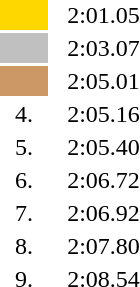<table style="text-align:center">
<tr>
<td width=30 bgcolor=gold></td>
<td align=left></td>
<td width=60>2:01.05</td>
</tr>
<tr>
<td bgcolor=silver></td>
<td align=left></td>
<td>2:03.07</td>
</tr>
<tr>
<td bgcolor=cc9966></td>
<td align=left></td>
<td>2:05.01</td>
</tr>
<tr>
<td>4.</td>
<td align=left></td>
<td>2:05.16</td>
</tr>
<tr>
<td>5.</td>
<td align=left></td>
<td>2:05.40</td>
</tr>
<tr>
<td>6.</td>
<td align=left></td>
<td>2:06.72</td>
</tr>
<tr>
<td>7.</td>
<td align=left></td>
<td>2:06.92</td>
</tr>
<tr>
<td>8.</td>
<td align=left></td>
<td>2:07.80</td>
</tr>
<tr>
<td>9.</td>
<td align=left></td>
<td>2:08.54</td>
</tr>
</table>
